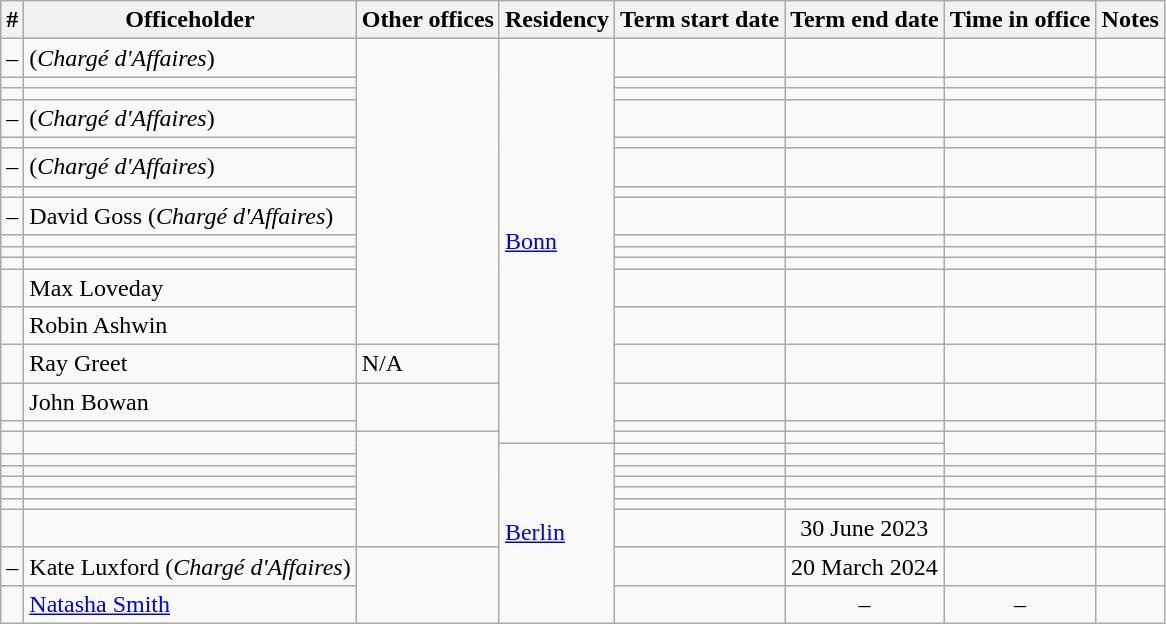<table class='wikitable sortable'>
<tr>
<th>#</th>
<th>Officeholder</th>
<th>Other offices</th>
<th>Residency</th>
<th>Term start date</th>
<th>Term end date</th>
<th>Time in office</th>
<th>Notes</th>
</tr>
<tr>
<td align=center>–</td>
<td> (<em>Chargé d'Affaires</em>)</td>
<td rowspan=13></td>
<td rowspan=17><a href='#'>Bonn</a></td>
<td align=center></td>
<td align=center></td>
<td align=right></td>
<td></td>
</tr>
<tr>
<td align=center></td>
<td></td>
<td align=center></td>
<td align=center></td>
<td align=right></td>
<td></td>
</tr>
<tr>
<td align=center></td>
<td></td>
<td align=center></td>
<td align=center></td>
<td align=right></td>
<td></td>
</tr>
<tr>
<td align=center>–</td>
<td> (<em>Chargé d'Affaires</em>)</td>
<td align=center></td>
<td align=center></td>
<td align=right></td>
<td></td>
</tr>
<tr>
<td align=center></td>
<td></td>
<td align=center></td>
<td align=center></td>
<td align=right></td>
<td></td>
</tr>
<tr>
<td align=center>–</td>
<td> (<em>Chargé d'Affaires</em>)</td>
<td align=center></td>
<td align=center></td>
<td align=right></td>
<td></td>
</tr>
<tr>
<td align=center></td>
<td></td>
<td align=center></td>
<td align=center></td>
<td align=right></td>
<td></td>
</tr>
<tr>
<td align=center>–</td>
<td>David Goss (<em>Chargé d'Affaires</em>)</td>
<td align=center></td>
<td align=center></td>
<td align=right></td>
<td></td>
</tr>
<tr>
<td align=center></td>
<td></td>
<td align=center></td>
<td align=center></td>
<td align=right></td>
<td></td>
</tr>
<tr>
<td align=center></td>
<td></td>
<td align=center></td>
<td align=center></td>
<td align=right></td>
<td></td>
</tr>
<tr>
<td align=center></td>
<td></td>
<td align=center></td>
<td align=center></td>
<td align=right></td>
<td></td>
</tr>
<tr>
<td align=center></td>
<td>Max Loveday</td>
<td align=center></td>
<td align=center></td>
<td align=right></td>
<td></td>
</tr>
<tr>
<td align=center></td>
<td>Robin Ashwin</td>
<td align=center></td>
<td align=center></td>
<td align=right></td>
<td></td>
</tr>
<tr>
<td align=center></td>
<td>Ray Greet</td>
<td>N/A</td>
<td align=center></td>
<td align=center></td>
<td align=right></td>
<td></td>
</tr>
<tr>
<td align=center></td>
<td>John Bowan</td>
<td rowspan=2></td>
<td align=center></td>
<td align=center></td>
<td align=right></td>
<td></td>
</tr>
<tr>
<td align=center></td>
<td></td>
<td align=center></td>
<td align=center></td>
<td align=right></td>
<td></td>
</tr>
<tr>
<td rowspan=2 align=center></td>
<td rowspan=2></td>
<td rowspan=8></td>
<td align=center></td>
<td align=center></td>
<td rowspan=2 align=right></td>
<td rowspan=2></td>
</tr>
<tr>
<td rowspan="9"><a href='#'>Berlin</a></td>
<td align=center></td>
<td align=center></td>
</tr>
<tr>
<td align=center></td>
<td></td>
<td align=center></td>
<td align=center></td>
<td align=right></td>
<td></td>
</tr>
<tr>
<td align=center></td>
<td></td>
<td align=center></td>
<td align=center></td>
<td align=right></td>
<td></td>
</tr>
<tr>
<td align=center></td>
<td></td>
<td align=center></td>
<td align=center></td>
<td align=right></td>
<td></td>
</tr>
<tr>
<td align=center></td>
<td></td>
<td align=center></td>
<td align=center></td>
<td align=right></td>
<td></td>
</tr>
<tr>
<td align=center></td>
<td></td>
<td align=center></td>
<td align=center></td>
<td align=right></td>
<td></td>
</tr>
<tr>
<td align=center></td>
<td></td>
<td align=center></td>
<td align=center>30 June 2023</td>
<td align=right></td>
<td></td>
</tr>
<tr>
<td align=center>–</td>
<td>Kate Luxford (<em>Chargé d'Affaires</em>)</td>
<td rowspan="2"></td>
<td align=center></td>
<td align=center>20 March 2024</td>
<td align=right></td>
<td></td>
</tr>
<tr>
<td align=center></td>
<td><a href='#'>Natasha Smith</a></td>
<td align=center></td>
<td align=center>–</td>
<td align=center>–</td>
<td></td>
</tr>
</table>
